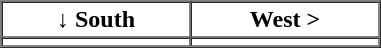<table border="1" cellpadding="2" cellspacing="0">
<tr>
<th>↓ South</th>
<th>West ></th>
</tr>
<tr>
<td align="center" width="120pt"></td>
<td align="center" width="120pt"></td>
</tr>
<tr>
</tr>
</table>
